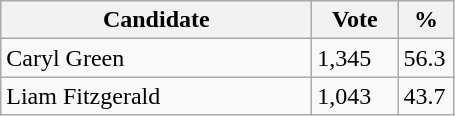<table class="wikitable">
<tr>
<th bgcolor="#DDDDFF" width="200px">Candidate</th>
<th bgcolor="#DDDDFF" width="50px">Vote</th>
<th bgcolor="#DDDDFF" width="30px">%</th>
</tr>
<tr>
<td>Caryl Green</td>
<td>1,345</td>
<td>56.3</td>
</tr>
<tr>
<td>Liam Fitzgerald</td>
<td>1,043</td>
<td>43.7</td>
</tr>
</table>
